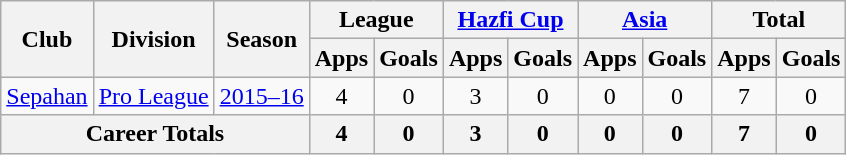<table class="wikitable" style="text-align: center;">
<tr>
<th rowspan="2">Club</th>
<th rowspan="2">Division</th>
<th rowspan="2">Season</th>
<th colspan="2">League</th>
<th colspan="2"><a href='#'>Hazfi Cup</a></th>
<th colspan="2"><a href='#'>Asia</a></th>
<th colspan="2">Total</th>
</tr>
<tr>
<th>Apps</th>
<th>Goals</th>
<th>Apps</th>
<th>Goals</th>
<th>Apps</th>
<th>Goals</th>
<th>Apps</th>
<th>Goals</th>
</tr>
<tr>
<td><a href='#'>Sepahan</a></td>
<td><a href='#'>Pro League</a></td>
<td><a href='#'>2015–16</a></td>
<td>4</td>
<td>0</td>
<td>3</td>
<td>0</td>
<td>0</td>
<td>0</td>
<td>7</td>
<td>0</td>
</tr>
<tr>
<th colspan=3>Career Totals</th>
<th>4</th>
<th>0</th>
<th>3</th>
<th>0</th>
<th>0</th>
<th>0</th>
<th>7</th>
<th>0</th>
</tr>
</table>
